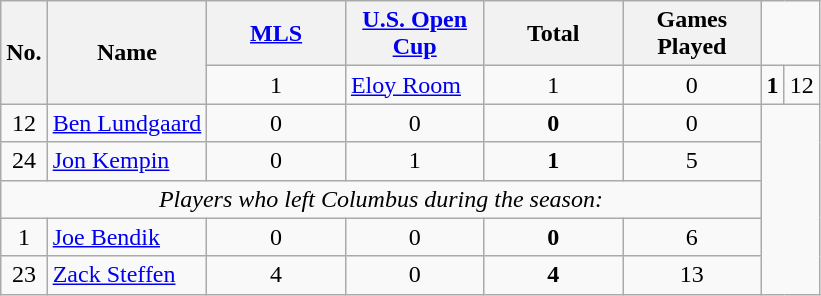<table class="wikitable sortable" style="text-align: center;">
<tr>
<th rowspan=2>No.</th>
<th rowspan=2>Name</th>
<th style="width:85px;"><a href='#'>MLS</a></th>
<th style="width:85px;"><a href='#'>U.S. Open Cup</a></th>
<th style="width:85px;"><strong>Total</strong></th>
<th style="width:85px;"><strong>Games Played</strong></th>
</tr>
<tr>
<td>1</td>
<td align=left> <a href='#'>Eloy Room</a></td>
<td>1</td>
<td>0</td>
<td><strong>1</strong></td>
<td>12</td>
</tr>
<tr>
<td>12</td>
<td align=left> <a href='#'>Ben Lundgaard</a></td>
<td>0</td>
<td>0</td>
<td><strong>0</strong></td>
<td>0</td>
</tr>
<tr>
<td>24</td>
<td align=left> <a href='#'>Jon Kempin</a></td>
<td>0</td>
<td>1</td>
<td><strong>1</strong></td>
<td>5</td>
</tr>
<tr>
<td colspan=6><em>Players who left Columbus during the season:</em></td>
</tr>
<tr>
<td>1</td>
<td align=left> <a href='#'>Joe Bendik</a></td>
<td>0</td>
<td>0</td>
<td><strong>0</strong></td>
<td>6</td>
</tr>
<tr>
<td>23</td>
<td align=left> <a href='#'>Zack Steffen</a></td>
<td>4</td>
<td>0</td>
<td><strong>4</strong></td>
<td>13</td>
</tr>
</table>
